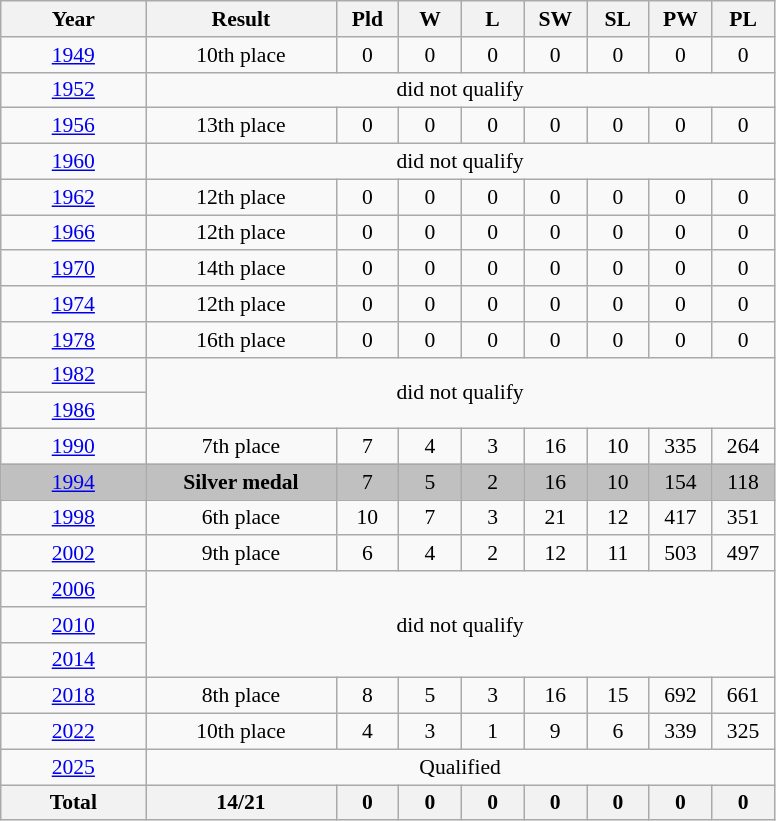<table class="wikitable" style="text-align: center;font-size:90%;">
<tr>
<th width=90>Year</th>
<th width=120>Result</th>
<th width=35>Pld</th>
<th width=35>W</th>
<th width=35>L</th>
<th width=35>SW</th>
<th width=35>SL</th>
<th width=35>PW</th>
<th width=35>PL</th>
</tr>
<tr>
<td> <a href='#'>1949</a></td>
<td>10th place</td>
<td>0</td>
<td>0</td>
<td>0</td>
<td>0</td>
<td>0</td>
<td>0</td>
<td>0</td>
</tr>
<tr>
<td> <a href='#'>1952</a></td>
<td colspan=8>did not qualify</td>
</tr>
<tr>
<td> <a href='#'>1956</a></td>
<td>13th place</td>
<td>0</td>
<td>0</td>
<td>0</td>
<td>0</td>
<td>0</td>
<td>0</td>
<td>0</td>
</tr>
<tr>
<td> <a href='#'>1960</a></td>
<td colspan=8>did not qualify</td>
</tr>
<tr>
<td> <a href='#'>1962</a></td>
<td>12th place</td>
<td>0</td>
<td>0</td>
<td>0</td>
<td>0</td>
<td>0</td>
<td>0</td>
<td>0</td>
</tr>
<tr>
<td> <a href='#'>1966</a></td>
<td>12th place</td>
<td>0</td>
<td>0</td>
<td>0</td>
<td>0</td>
<td>0</td>
<td>0</td>
<td>0</td>
</tr>
<tr>
<td> <a href='#'>1970</a></td>
<td>14th place</td>
<td>0</td>
<td>0</td>
<td>0</td>
<td>0</td>
<td>0</td>
<td>0</td>
<td>0</td>
</tr>
<tr>
<td> <a href='#'>1974</a></td>
<td>12th place</td>
<td>0</td>
<td>0</td>
<td>0</td>
<td>0</td>
<td>0</td>
<td>0</td>
<td>0</td>
</tr>
<tr>
<td> <a href='#'>1978</a></td>
<td>16th place</td>
<td>0</td>
<td>0</td>
<td>0</td>
<td>0</td>
<td>0</td>
<td>0</td>
<td>0</td>
</tr>
<tr>
<td> <a href='#'>1982</a></td>
<td colspan=8 rowspan=2>did not qualify</td>
</tr>
<tr>
<td> <a href='#'>1986</a></td>
</tr>
<tr>
<td> <a href='#'>1990</a></td>
<td>7th place</td>
<td>7</td>
<td>4</td>
<td>3</td>
<td>16</td>
<td>10</td>
<td>335</td>
<td>264</td>
</tr>
<tr bgcolor="silver">
<td> <a href='#'>1994</a></td>
<td> <strong>Silver medal</strong></td>
<td>7</td>
<td>5</td>
<td>2</td>
<td>16</td>
<td>10</td>
<td>154</td>
<td>118</td>
</tr>
<tr>
<td> <a href='#'>1998</a></td>
<td>6th place</td>
<td>10</td>
<td>7</td>
<td>3</td>
<td>21</td>
<td>12</td>
<td>417</td>
<td>351</td>
</tr>
<tr>
<td> <a href='#'>2002</a></td>
<td>9th place</td>
<td>6</td>
<td>4</td>
<td>2</td>
<td>12</td>
<td>11</td>
<td>503</td>
<td>497</td>
</tr>
<tr>
<td> <a href='#'>2006</a></td>
<td colspan=8 rowspan=3>did not qualify</td>
</tr>
<tr>
<td> <a href='#'>2010</a></td>
</tr>
<tr>
<td> <a href='#'>2014</a></td>
</tr>
<tr>
<td>  <a href='#'>2018</a></td>
<td>8th place</td>
<td>8</td>
<td>5</td>
<td>3</td>
<td>16</td>
<td>15</td>
<td>692</td>
<td>661</td>
</tr>
<tr>
<td>  <a href='#'>2022</a></td>
<td>10th place</td>
<td>4</td>
<td>3</td>
<td>1</td>
<td>9</td>
<td>6</td>
<td>339</td>
<td>325</td>
</tr>
<tr>
<td> <a href='#'>2025</a></td>
<td colspan=8>Qualified</td>
</tr>
<tr>
<th>Total</th>
<th>14/21</th>
<th>0</th>
<th>0</th>
<th>0</th>
<th>0</th>
<th>0</th>
<th>0</th>
<th>0</th>
</tr>
</table>
